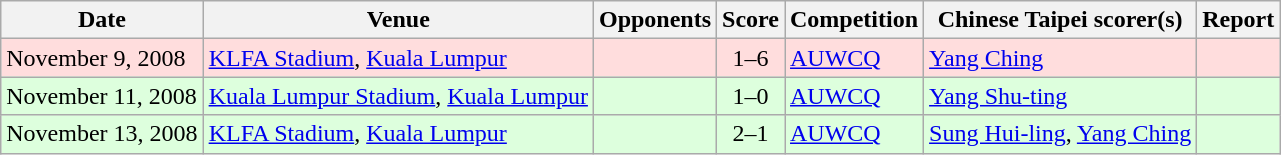<table class="wikitable">
<tr>
<th>Date</th>
<th>Venue</th>
<th>Opponents</th>
<th>Score</th>
<th>Competition</th>
<th>Chinese Taipei scorer(s)</th>
<th>Report</th>
</tr>
<tr style="background: #ffdddd;">
<td>November 9, 2008</td>
<td><a href='#'>KLFA Stadium</a>, <a href='#'>Kuala Lumpur</a></td>
<td></td>
<td style="text-align: center;">1–6</td>
<td><a href='#'>AUWCQ</a></td>
<td><a href='#'>Yang Ching</a></td>
<td></td>
</tr>
<tr style="background: #ddffdd;">
<td>November 11, 2008</td>
<td><a href='#'>Kuala Lumpur Stadium</a>, <a href='#'>Kuala Lumpur</a></td>
<td></td>
<td style="text-align: center;">1–0</td>
<td><a href='#'>AUWCQ</a></td>
<td><a href='#'>Yang Shu-ting</a></td>
<td></td>
</tr>
<tr style="background: #ddffdd;">
<td>November 13, 2008</td>
<td><a href='#'>KLFA Stadium</a>, <a href='#'>Kuala Lumpur</a></td>
<td></td>
<td style="text-align: center;">2–1</td>
<td><a href='#'>AUWCQ</a></td>
<td><a href='#'>Sung Hui-ling</a>, <a href='#'>Yang Ching</a></td>
<td></td>
</tr>
</table>
